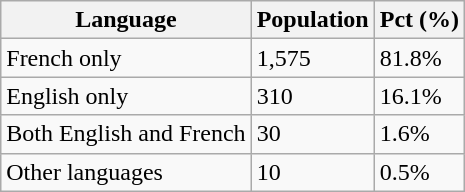<table class="wikitable">
<tr>
<th>Language</th>
<th>Population</th>
<th>Pct (%)</th>
</tr>
<tr>
<td>French only</td>
<td>1,575</td>
<td>81.8%</td>
</tr>
<tr>
<td>English only</td>
<td>310</td>
<td>16.1%</td>
</tr>
<tr>
<td>Both English and French</td>
<td>30</td>
<td>1.6%</td>
</tr>
<tr>
<td>Other languages</td>
<td>10</td>
<td>0.5%</td>
</tr>
</table>
